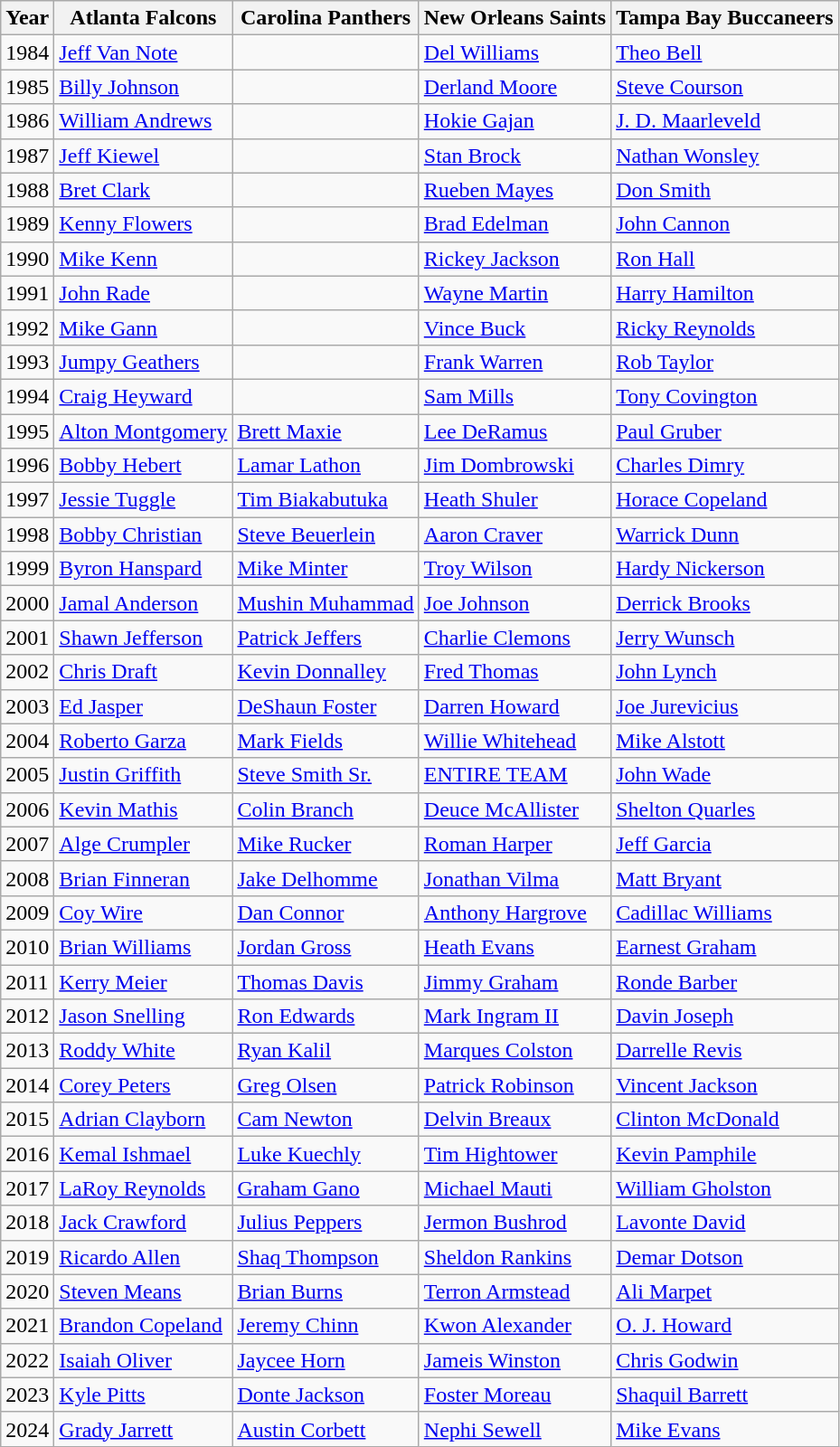<table class="wikitable">
<tr>
<th>Year</th>
<th>Atlanta Falcons</th>
<th>Carolina Panthers</th>
<th>New Orleans Saints</th>
<th>Tampa Bay Buccaneers</th>
</tr>
<tr>
<td>1984</td>
<td><a href='#'>Jeff Van Note</a></td>
<td></td>
<td><a href='#'>Del Williams</a></td>
<td><a href='#'>Theo Bell</a></td>
</tr>
<tr>
<td>1985</td>
<td><a href='#'>Billy Johnson</a></td>
<td></td>
<td><a href='#'>Derland Moore</a></td>
<td><a href='#'>Steve Courson</a></td>
</tr>
<tr>
<td>1986</td>
<td><a href='#'>William Andrews</a></td>
<td></td>
<td><a href='#'>Hokie Gajan</a></td>
<td><a href='#'>J. D. Maarleveld</a></td>
</tr>
<tr>
<td>1987</td>
<td><a href='#'>Jeff Kiewel</a></td>
<td></td>
<td><a href='#'>Stan Brock</a></td>
<td><a href='#'>Nathan Wonsley</a></td>
</tr>
<tr>
<td>1988</td>
<td><a href='#'>Bret Clark</a></td>
<td></td>
<td><a href='#'>Rueben Mayes</a></td>
<td><a href='#'>Don Smith</a></td>
</tr>
<tr>
<td>1989</td>
<td><a href='#'>Kenny Flowers</a></td>
<td></td>
<td><a href='#'>Brad Edelman</a></td>
<td><a href='#'>John Cannon</a></td>
</tr>
<tr>
<td>1990</td>
<td><a href='#'>Mike Kenn</a></td>
<td></td>
<td><a href='#'>Rickey Jackson</a></td>
<td><a href='#'>Ron Hall</a></td>
</tr>
<tr>
<td>1991</td>
<td><a href='#'>John Rade</a></td>
<td></td>
<td><a href='#'>Wayne Martin</a></td>
<td><a href='#'>Harry Hamilton</a></td>
</tr>
<tr>
<td>1992</td>
<td><a href='#'>Mike Gann</a></td>
<td></td>
<td><a href='#'>Vince Buck</a></td>
<td><a href='#'>Ricky Reynolds</a></td>
</tr>
<tr>
<td>1993</td>
<td><a href='#'>Jumpy Geathers</a></td>
<td></td>
<td><a href='#'>Frank Warren</a></td>
<td><a href='#'>Rob Taylor</a></td>
</tr>
<tr>
<td>1994</td>
<td><a href='#'>Craig Heyward</a></td>
<td></td>
<td><a href='#'>Sam Mills</a></td>
<td><a href='#'>Tony Covington</a></td>
</tr>
<tr>
<td>1995</td>
<td><a href='#'>Alton Montgomery</a></td>
<td><a href='#'>Brett Maxie</a></td>
<td><a href='#'>Lee DeRamus</a></td>
<td><a href='#'>Paul Gruber</a></td>
</tr>
<tr>
<td>1996</td>
<td><a href='#'>Bobby Hebert</a></td>
<td><a href='#'>Lamar Lathon</a></td>
<td><a href='#'>Jim Dombrowski</a></td>
<td><a href='#'>Charles Dimry</a></td>
</tr>
<tr>
<td>1997</td>
<td><a href='#'>Jessie Tuggle</a></td>
<td><a href='#'>Tim Biakabutuka</a></td>
<td><a href='#'>Heath Shuler</a></td>
<td><a href='#'>Horace Copeland</a></td>
</tr>
<tr>
<td>1998</td>
<td><a href='#'>Bobby Christian</a></td>
<td><a href='#'>Steve Beuerlein</a></td>
<td><a href='#'>Aaron Craver</a></td>
<td><a href='#'>Warrick Dunn</a></td>
</tr>
<tr>
<td>1999</td>
<td><a href='#'>Byron Hanspard</a></td>
<td><a href='#'>Mike Minter</a></td>
<td><a href='#'>Troy Wilson</a></td>
<td><a href='#'>Hardy Nickerson</a></td>
</tr>
<tr>
<td>2000</td>
<td><a href='#'>Jamal Anderson</a></td>
<td><a href='#'>Mushin Muhammad</a></td>
<td><a href='#'>Joe Johnson</a></td>
<td><a href='#'>Derrick Brooks</a></td>
</tr>
<tr>
<td>2001</td>
<td><a href='#'>Shawn Jefferson</a></td>
<td><a href='#'>Patrick Jeffers</a></td>
<td><a href='#'>Charlie Clemons</a></td>
<td><a href='#'>Jerry Wunsch</a></td>
</tr>
<tr>
<td>2002</td>
<td><a href='#'>Chris Draft</a></td>
<td><a href='#'>Kevin Donnalley</a></td>
<td><a href='#'>Fred Thomas</a></td>
<td><a href='#'>John Lynch</a></td>
</tr>
<tr>
<td>2003</td>
<td><a href='#'>Ed Jasper</a></td>
<td><a href='#'>DeShaun Foster</a></td>
<td><a href='#'>Darren Howard</a></td>
<td><a href='#'>Joe Jurevicius</a></td>
</tr>
<tr>
<td>2004</td>
<td><a href='#'>Roberto Garza</a></td>
<td><a href='#'>Mark Fields</a></td>
<td><a href='#'>Willie Whitehead</a></td>
<td><a href='#'>Mike Alstott</a></td>
</tr>
<tr>
<td>2005</td>
<td><a href='#'>Justin Griffith</a></td>
<td><a href='#'>Steve Smith Sr.</a></td>
<td><a href='#'>ENTIRE TEAM</a></td>
<td><a href='#'>John Wade</a></td>
</tr>
<tr>
<td>2006</td>
<td><a href='#'>Kevin Mathis</a></td>
<td><a href='#'>Colin Branch</a></td>
<td><a href='#'>Deuce McAllister</a></td>
<td><a href='#'>Shelton Quarles</a></td>
</tr>
<tr>
<td>2007</td>
<td><a href='#'>Alge Crumpler</a></td>
<td><a href='#'>Mike Rucker</a></td>
<td><a href='#'>Roman Harper</a></td>
<td><a href='#'>Jeff Garcia</a></td>
</tr>
<tr>
<td>2008</td>
<td><a href='#'>Brian Finneran</a></td>
<td><a href='#'>Jake Delhomme</a></td>
<td><a href='#'>Jonathan Vilma</a></td>
<td><a href='#'>Matt Bryant</a></td>
</tr>
<tr>
<td>2009</td>
<td><a href='#'>Coy Wire</a></td>
<td><a href='#'>Dan Connor</a></td>
<td><a href='#'>Anthony Hargrove</a></td>
<td><a href='#'>Cadillac Williams</a></td>
</tr>
<tr>
<td>2010</td>
<td><a href='#'>Brian Williams</a></td>
<td><a href='#'>Jordan Gross</a></td>
<td><a href='#'>Heath Evans</a></td>
<td><a href='#'>Earnest Graham</a></td>
</tr>
<tr>
<td>2011</td>
<td><a href='#'>Kerry Meier</a></td>
<td><a href='#'>Thomas Davis</a></td>
<td><a href='#'>Jimmy Graham</a></td>
<td><a href='#'>Ronde Barber</a></td>
</tr>
<tr>
<td>2012</td>
<td><a href='#'>Jason Snelling</a></td>
<td><a href='#'>Ron Edwards</a></td>
<td><a href='#'>Mark Ingram II</a></td>
<td><a href='#'>Davin Joseph</a></td>
</tr>
<tr>
<td>2013</td>
<td><a href='#'>Roddy White</a></td>
<td><a href='#'>Ryan Kalil</a></td>
<td><a href='#'>Marques Colston</a></td>
<td><a href='#'>Darrelle Revis</a></td>
</tr>
<tr>
<td>2014</td>
<td><a href='#'>Corey Peters</a></td>
<td><a href='#'>Greg Olsen</a></td>
<td><a href='#'>Patrick Robinson</a></td>
<td><a href='#'>Vincent Jackson</a></td>
</tr>
<tr>
<td>2015</td>
<td><a href='#'>Adrian Clayborn</a></td>
<td><a href='#'>Cam Newton</a></td>
<td><a href='#'>Delvin Breaux</a></td>
<td><a href='#'>Clinton McDonald</a></td>
</tr>
<tr>
<td>2016</td>
<td><a href='#'>Kemal Ishmael</a></td>
<td><a href='#'>Luke Kuechly</a></td>
<td><a href='#'>Tim Hightower</a></td>
<td><a href='#'>Kevin Pamphile</a></td>
</tr>
<tr>
<td>2017</td>
<td><a href='#'>LaRoy Reynolds</a></td>
<td><a href='#'>Graham Gano</a></td>
<td><a href='#'>Michael Mauti</a></td>
<td><a href='#'>William Gholston</a></td>
</tr>
<tr>
<td>2018</td>
<td><a href='#'>Jack Crawford</a></td>
<td><a href='#'>Julius Peppers</a></td>
<td><a href='#'>Jermon Bushrod</a></td>
<td><a href='#'>Lavonte David</a></td>
</tr>
<tr>
<td>2019</td>
<td><a href='#'>Ricardo Allen</a></td>
<td><a href='#'>Shaq Thompson</a></td>
<td><a href='#'>Sheldon Rankins</a></td>
<td><a href='#'>Demar Dotson</a></td>
</tr>
<tr>
<td>2020</td>
<td><a href='#'>Steven Means</a></td>
<td><a href='#'>Brian Burns</a></td>
<td><a href='#'>Terron Armstead</a></td>
<td><a href='#'>Ali Marpet</a></td>
</tr>
<tr>
<td>2021</td>
<td><a href='#'>Brandon Copeland</a></td>
<td><a href='#'>Jeremy Chinn</a></td>
<td><a href='#'>Kwon Alexander</a></td>
<td><a href='#'>O. J. Howard</a></td>
</tr>
<tr>
<td>2022</td>
<td><a href='#'>Isaiah Oliver</a></td>
<td><a href='#'>Jaycee Horn</a></td>
<td><a href='#'>Jameis Winston</a></td>
<td><a href='#'>Chris Godwin</a></td>
</tr>
<tr>
<td>2023</td>
<td><a href='#'>Kyle Pitts</a></td>
<td><a href='#'>Donte Jackson</a></td>
<td><a href='#'>Foster Moreau</a></td>
<td><a href='#'>Shaquil Barrett</a></td>
</tr>
<tr>
<td>2024</td>
<td><a href='#'>Grady Jarrett</a></td>
<td><a href='#'>Austin Corbett</a></td>
<td><a href='#'>Nephi Sewell</a></td>
<td><a href='#'>Mike Evans</a></td>
</tr>
</table>
